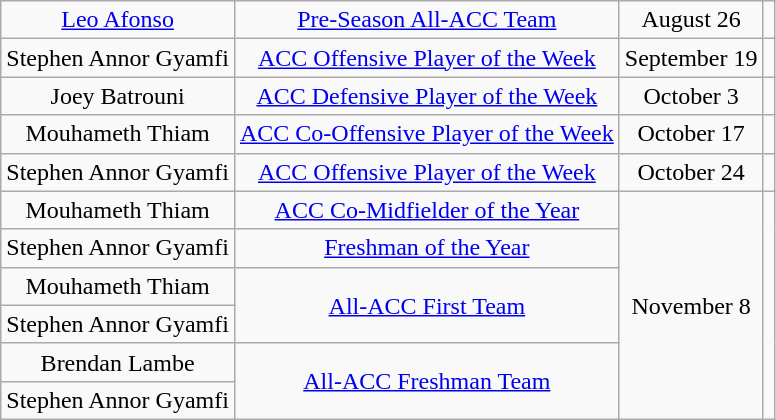<table class="wikitable sortable" style="text-align: center">
<tr>
<td><a href='#'>Leo Afonso</a></td>
<td><a href='#'>Pre-Season All-ACC Team</a></td>
<td>August 26</td>
<td></td>
</tr>
<tr>
<td>Stephen Annor Gyamfi</td>
<td><a href='#'>ACC Offensive Player of the Week</a></td>
<td>September 19</td>
<td></td>
</tr>
<tr>
<td>Joey Batrouni</td>
<td><a href='#'>ACC Defensive Player of the Week</a></td>
<td>October 3</td>
<td></td>
</tr>
<tr>
<td>Mouhameth Thiam</td>
<td><a href='#'>ACC Co-Offensive Player of the Week</a></td>
<td>October 17</td>
<td></td>
</tr>
<tr>
<td>Stephen Annor Gyamfi</td>
<td><a href='#'>ACC Offensive Player of the Week</a></td>
<td>October 24</td>
<td></td>
</tr>
<tr>
<td>Mouhameth Thiam</td>
<td><a href='#'>ACC Co-Midfielder of the Year</a></td>
<td rowspan=6>November 8</td>
<td rowspan=6></td>
</tr>
<tr>
<td>Stephen Annor Gyamfi</td>
<td><a href='#'>Freshman of the Year</a></td>
</tr>
<tr>
<td>Mouhameth Thiam</td>
<td rowspan=2><a href='#'>All-ACC First Team</a></td>
</tr>
<tr>
<td>Stephen Annor Gyamfi</td>
</tr>
<tr>
<td>Brendan Lambe</td>
<td rowspan=2><a href='#'>All-ACC Freshman Team</a></td>
</tr>
<tr>
<td>Stephen Annor Gyamfi</td>
</tr>
</table>
